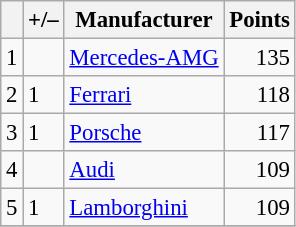<table class="wikitable" style="font-size: 95%;">
<tr>
<th scope="col"></th>
<th scope="col">+/–</th>
<th scope="col">Manufacturer</th>
<th scope="col">Points</th>
</tr>
<tr>
<td align=center>1</td>
<td align="left"></td>
<td> <a href='#'>Mercedes-AMG</a></td>
<td align=right>135</td>
</tr>
<tr>
<td align=center>2</td>
<td align="left"> 1</td>
<td> <a href='#'>Ferrari</a></td>
<td align=right>118</td>
</tr>
<tr>
<td align=center>3</td>
<td align="left"> 1</td>
<td> <a href='#'>Porsche</a></td>
<td align=right>117</td>
</tr>
<tr>
<td align=center>4</td>
<td align="left"></td>
<td> <a href='#'>Audi</a></td>
<td align=right>109</td>
</tr>
<tr>
<td align=center>5</td>
<td align="left"> 1</td>
<td> <a href='#'>Lamborghini</a></td>
<td align=right>109</td>
</tr>
<tr>
</tr>
</table>
